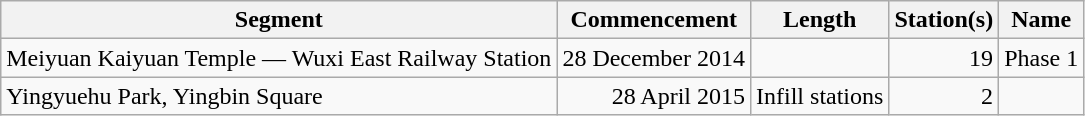<table class="wikitable" style="border-collapse: collapse; text-align: right;">
<tr>
<th>Segment</th>
<th>Commencement</th>
<th>Length</th>
<th>Station(s)</th>
<th>Name</th>
</tr>
<tr>
<td style="text-align: left;">Meiyuan Kaiyuan Temple — Wuxi East Railway Station</td>
<td>28 December 2014</td>
<td></td>
<td>19</td>
<td style="text-align: left;">Phase 1</td>
</tr>
<tr>
<td style="text-align: left;">Yingyuehu Park, Yingbin Square</td>
<td>28 April 2015</td>
<td>Infill stations</td>
<td>2</td>
<td style="text-align: left;"></td>
</tr>
</table>
